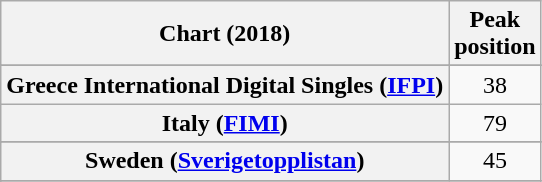<table class="wikitable sortable plainrowheaders" style="text-align:center">
<tr>
<th scope="col">Chart (2018)</th>
<th scope="col">Peak<br> position</th>
</tr>
<tr>
</tr>
<tr>
</tr>
<tr>
</tr>
<tr>
</tr>
<tr>
</tr>
<tr>
<th scope="row">Greece International Digital Singles (<a href='#'>IFPI</a>)</th>
<td>38</td>
</tr>
<tr>
<th scope="row">Italy (<a href='#'>FIMI</a>)</th>
<td>79</td>
</tr>
<tr>
</tr>
<tr>
</tr>
<tr>
</tr>
<tr>
<th scope="row">Sweden (<a href='#'>Sverigetopplistan</a>)</th>
<td>45</td>
</tr>
<tr>
</tr>
<tr>
</tr>
<tr>
</tr>
</table>
